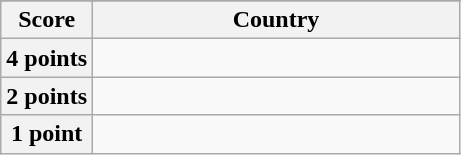<table class="wikitable">
<tr>
</tr>
<tr>
<th scope="col" width="20%">Score</th>
<th scope="col">Country</th>
</tr>
<tr>
<th scope="row">4 points</th>
<td></td>
</tr>
<tr>
<th scope="row">2 points</th>
<td></td>
</tr>
<tr>
<th scope="row">1 point</th>
<td></td>
</tr>
</table>
